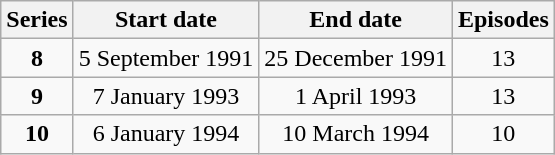<table class="wikitable" style="text-align:center;">
<tr>
<th>Series</th>
<th>Start date</th>
<th>End date</th>
<th>Episodes</th>
</tr>
<tr>
<td><strong>8</strong></td>
<td>5 September 1991</td>
<td>25 December 1991</td>
<td>13</td>
</tr>
<tr>
<td><strong>9</strong></td>
<td>7 January 1993</td>
<td>1 April 1993</td>
<td>13</td>
</tr>
<tr>
<td><strong>10</strong></td>
<td>6 January 1994</td>
<td>10 March 1994</td>
<td>10</td>
</tr>
</table>
